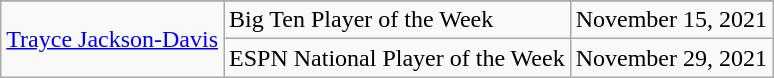<table class=wikitable "border="1">
<tr align=center>
</tr>
<tr>
<td rowspan=2><a href='#'>Trayce Jackson-Davis</a></td>
<td>Big Ten Player of the Week</td>
<td>November 15, 2021</td>
</tr>
<tr>
<td>ESPN National Player of the Week</td>
<td>November 29, 2021</td>
</tr>
</table>
